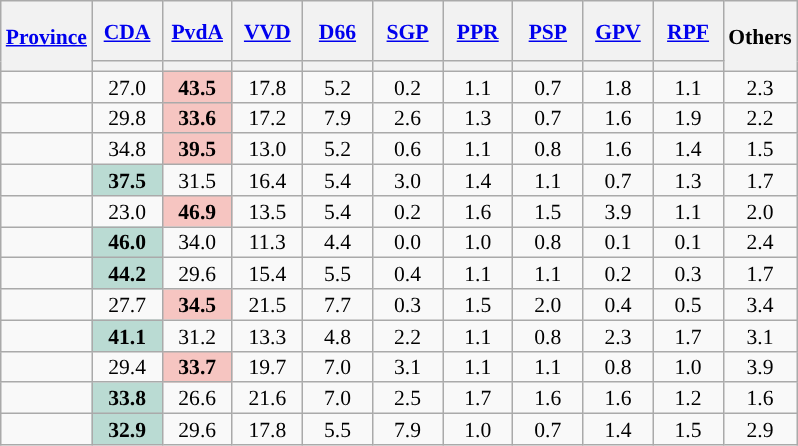<table class="wikitable sortable" style="text-align:center;font-size:90%;line-height:14px">
<tr style="height:40px;">
<th rowspan="2"><a href='#'>Province</a></th>
<th style="width:40px;"><a href='#'>CDA</a></th>
<th style="width:40px;"><a href='#'>PvdA</a></th>
<th style="width:40px;"><a href='#'>VVD</a></th>
<th style="width:40px;"><a href='#'>D66</a></th>
<th style="width:40px;"><a href='#'>SGP</a></th>
<th style="width:40px;"><a href='#'>PPR</a></th>
<th style="width:40px;"><a href='#'>PSP</a></th>
<th style="width:40px;"><a href='#'>GPV</a></th>
<th style="width:40px;"><a href='#'>RPF</a></th>
<th style="width:40px;" rowspan="2">Others</th>
</tr>
<tr>
<th style="background:"></th>
<th style="background:"></th>
<th style="background:"></th>
<th style="background:"></th>
<th style="background:"></th>
<th style="background:"></th>
<th style="background:"></th>
<th style="background:"></th>
<th style="background:"></th>
</tr>
<tr>
<td align="left"></td>
<td>27.0</td>
<td style="background:#F6C5C1;"><strong>43.5</strong></td>
<td>17.8</td>
<td>5.2</td>
<td>0.2</td>
<td>1.1</td>
<td>0.7</td>
<td>1.8</td>
<td>1.1</td>
<td>2.3</td>
</tr>
<tr>
<td align="left"></td>
<td>29.8</td>
<td style="background:#F6C5C1;"><strong>33.6</strong></td>
<td>17.2</td>
<td>7.9</td>
<td>2.6</td>
<td>1.3</td>
<td>0.7</td>
<td>1.6</td>
<td>1.9</td>
<td>2.2</td>
</tr>
<tr>
<td align="left"></td>
<td>34.8</td>
<td style="background:#F6C5C1;"><strong>39.5</strong></td>
<td>13.0</td>
<td>5.2</td>
<td>0.6</td>
<td>1.1</td>
<td>0.8</td>
<td>1.6</td>
<td>1.4</td>
<td>1.5</td>
</tr>
<tr>
<td align="left"></td>
<td style="background:#BADBD3;"><strong>37.5</strong></td>
<td>31.5</td>
<td>16.4</td>
<td>5.4</td>
<td>3.0</td>
<td>1.4</td>
<td>1.1</td>
<td>0.7</td>
<td>1.3</td>
<td>1.7</td>
</tr>
<tr>
<td align="left"></td>
<td>23.0</td>
<td style="background:#F6C5C1;"><strong>46.9</strong></td>
<td>13.5</td>
<td>5.4</td>
<td>0.2</td>
<td>1.6</td>
<td>1.5</td>
<td>3.9</td>
<td>1.1</td>
<td>2.0</td>
</tr>
<tr>
<td align="left"></td>
<td style="background:#BADBD3;"><strong>46.0</strong></td>
<td>34.0</td>
<td>11.3</td>
<td>4.4</td>
<td>0.0</td>
<td>1.0</td>
<td>0.8</td>
<td>0.1</td>
<td>0.1</td>
<td>2.4</td>
</tr>
<tr>
<td align="left"></td>
<td style="background:#BADBD3;"><strong>44.2</strong></td>
<td>29.6</td>
<td>15.4</td>
<td>5.5</td>
<td>0.4</td>
<td>1.1</td>
<td>1.1</td>
<td>0.2</td>
<td>0.3</td>
<td>1.7</td>
</tr>
<tr>
<td align="left"></td>
<td>27.7</td>
<td style="background:#F6C5C1;"><strong>34.5</strong></td>
<td>21.5</td>
<td>7.7</td>
<td>0.3</td>
<td>1.5</td>
<td>2.0</td>
<td>0.4</td>
<td>0.5</td>
<td>3.4</td>
</tr>
<tr>
<td align="left"></td>
<td style="background:#BADBD3;"><strong>41.1</strong></td>
<td>31.2</td>
<td>13.3</td>
<td>4.8</td>
<td>2.2</td>
<td>1.1</td>
<td>0.8</td>
<td>2.3</td>
<td>1.7</td>
<td>3.1</td>
</tr>
<tr>
<td align="left"></td>
<td>29.4</td>
<td style="background:#F6C5C1;"><strong>33.7</strong></td>
<td>19.7</td>
<td>7.0</td>
<td>3.1</td>
<td>1.1</td>
<td>1.1</td>
<td>0.8</td>
<td>1.0</td>
<td>3.9</td>
</tr>
<tr>
<td align="left"></td>
<td style="background:#BADBD3;"><strong>33.8</strong></td>
<td>26.6</td>
<td>21.6</td>
<td>7.0</td>
<td>2.5</td>
<td>1.7</td>
<td>1.6</td>
<td>1.6</td>
<td>1.2</td>
<td>1.6</td>
</tr>
<tr>
<td align="left"></td>
<td style="background:#BADBD3;"><strong>32.9</strong></td>
<td>29.6</td>
<td>17.8</td>
<td>5.5</td>
<td>7.9</td>
<td>1.0</td>
<td>0.7</td>
<td>1.4</td>
<td>1.5</td>
<td>2.9</td>
</tr>
</table>
